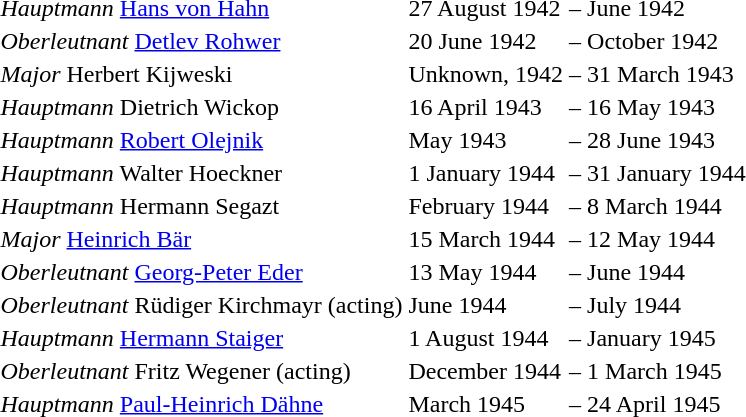<table>
<tr>
<td><em>Hauptmann</em> <a href='#'>Hans von Hahn</a></td>
<td>27 August 1942</td>
<td>–</td>
<td>June 1942</td>
</tr>
<tr>
<td><em>Oberleutnant</em> <a href='#'>Detlev Rohwer</a></td>
<td>20 June 1942</td>
<td>–</td>
<td>October 1942</td>
</tr>
<tr>
<td><em>Major</em> Herbert Kijweski</td>
<td>Unknown, 1942</td>
<td>–</td>
<td>31 March 1943</td>
</tr>
<tr>
<td><em>Hauptmann</em> Dietrich Wickop</td>
<td>16 April 1943</td>
<td>–</td>
<td>16 May 1943</td>
</tr>
<tr>
<td><em>Hauptmann</em> <a href='#'>Robert Olejnik</a></td>
<td>May 1943</td>
<td>–</td>
<td>28 June 1943</td>
</tr>
<tr>
<td><em>Hauptmann</em>  Walter Hoeckner</td>
<td>1 January 1944</td>
<td>–</td>
<td>31 January 1944</td>
</tr>
<tr>
<td><em>Hauptmann</em> Hermann Segazt</td>
<td>February 1944</td>
<td>–</td>
<td>8 March 1944</td>
</tr>
<tr>
<td><em>Major</em> <a href='#'>Heinrich Bär</a></td>
<td>15 March 1944</td>
<td>–</td>
<td>12 May 1944</td>
</tr>
<tr>
<td><em>Oberleutnant</em> <a href='#'>Georg-Peter Eder</a></td>
<td>13 May 1944</td>
<td>–</td>
<td>June 1944</td>
</tr>
<tr>
<td><em>Oberleutnant</em> Rüdiger Kirchmayr (acting)</td>
<td>June 1944</td>
<td>–</td>
<td>July 1944</td>
</tr>
<tr>
<td><em>Hauptmann</em> <a href='#'>Hermann Staiger</a></td>
<td>1 August 1944</td>
<td>–</td>
<td>January 1945</td>
</tr>
<tr>
<td><em>Oberleutnant</em> Fritz Wegener (acting)</td>
<td>December 1944</td>
<td>–</td>
<td>1 March 1945</td>
</tr>
<tr>
<td><em>Hauptmann</em> <a href='#'>Paul-Heinrich Dähne</a></td>
<td>March 1945</td>
<td>–</td>
<td>24 April 1945</td>
</tr>
</table>
